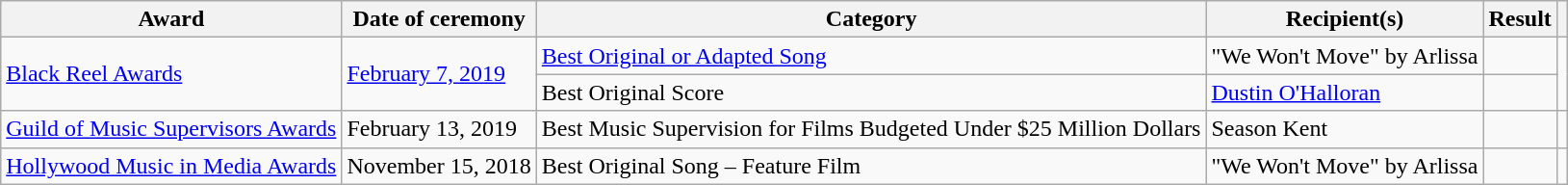<table class="wikitable sortable plainrowheaders">
<tr>
<th scope="col">Award</th>
<th scope="col">Date of ceremony</th>
<th scope="col">Category</th>
<th scope="col">Recipient(s)</th>
<th scope="col">Result</th>
<th scope="col" class="unsortable"></th>
</tr>
<tr>
<td rowspan="2"><a href='#'>Black Reel Awards</a></td>
<td rowspan="2"><a href='#'>February 7, 2019</a></td>
<td><a href='#'>Best Original or Adapted Song</a></td>
<td>"We Won't Move" by Arlissa</td>
<td></td>
<td rowspan="2"></td>
</tr>
<tr>
<td>Best Original Score</td>
<td><a href='#'>Dustin O'Halloran</a></td>
<td></td>
</tr>
<tr>
<td><a href='#'>Guild of Music Supervisors Awards</a></td>
<td>February 13, 2019</td>
<td>Best Music Supervision for Films Budgeted Under $25 Million Dollars</td>
<td>Season Kent</td>
<td></td>
<td></td>
</tr>
<tr>
<td><a href='#'>Hollywood Music in Media Awards</a></td>
<td>November 15, 2018</td>
<td>Best Original Song – Feature Film</td>
<td>"We Won't Move" by Arlissa</td>
<td></td>
<td></td>
</tr>
</table>
